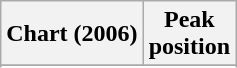<table class="wikitable sortable plainrowheaders">
<tr>
<th scope="col">Chart (2006)</th>
<th scope="col">Peak<br>position</th>
</tr>
<tr>
</tr>
<tr>
</tr>
<tr>
</tr>
<tr>
</tr>
</table>
